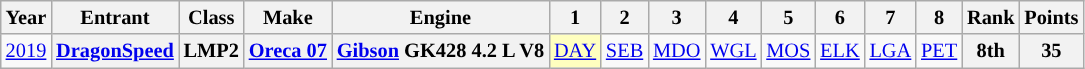<table class="wikitable" style="text-align:center; font-size:85%">
<tr>
<th>Year</th>
<th>Entrant</th>
<th>Class</th>
<th>Make</th>
<th>Engine</th>
<th>1</th>
<th>2</th>
<th>3</th>
<th>4</th>
<th>5</th>
<th>6</th>
<th>7</th>
<th>8</th>
<th>Rank</th>
<th>Points</th>
</tr>
<tr>
<td><a href='#'>2019</a></td>
<th><a href='#'>DragonSpeed</a></th>
<th>LMP2</th>
<th nowrap><a href='#'>Oreca 07</a></th>
<th nowrap><a href='#'>Gibson</a> GK428 4.2 L V8</th>
<td style="background:#FFFFBF;"><a href='#'>DAY</a><br></td>
<td><a href='#'>SEB</a></td>
<td><a href='#'>MDO</a></td>
<td><a href='#'>WGL</a></td>
<td><a href='#'>MOS</a></td>
<td><a href='#'>ELK</a></td>
<td><a href='#'>LGA</a></td>
<td><a href='#'>PET</a></td>
<th>8th</th>
<th>35</th>
</tr>
</table>
